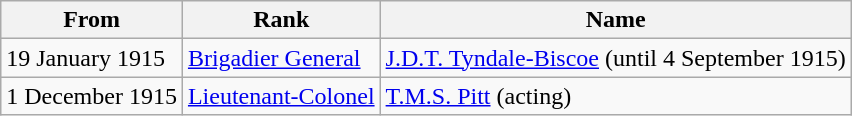<table class="wikitable">
<tr>
<th>From</th>
<th>Rank</th>
<th>Name</th>
</tr>
<tr>
<td>19 January 1915</td>
<td><a href='#'>Brigadier General</a></td>
<td><a href='#'>J.D.T. Tyndale-Biscoe</a> (until 4 September 1915)</td>
</tr>
<tr>
<td>1 December 1915</td>
<td><a href='#'>Lieutenant-Colonel</a></td>
<td><a href='#'>T.M.S. Pitt</a> (acting)</td>
</tr>
</table>
